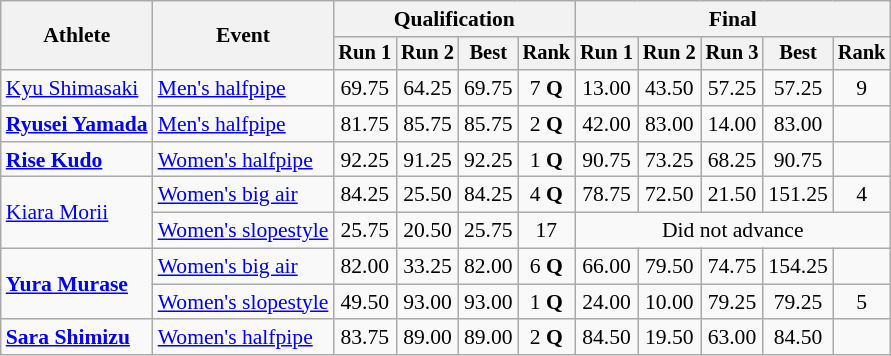<table class="wikitable" style="font-size:90%">
<tr>
<th rowspan=2>Athlete</th>
<th rowspan=2>Event</th>
<th colspan=4>Qualification</th>
<th colspan=5>Final</th>
</tr>
<tr style="font-size:95%">
<th>Run 1</th>
<th>Run 2</th>
<th>Best</th>
<th>Rank</th>
<th>Run 1</th>
<th>Run 2</th>
<th>Run 3</th>
<th>Best</th>
<th>Rank</th>
</tr>
<tr align=center>
<td align=left><a href='#'>Kyu Shimasaki</a></td>
<td align=left><a href='#'>Men's halfpipe</a></td>
<td>69.75</td>
<td>64.25</td>
<td>69.75</td>
<td>7 <strong>Q</strong></td>
<td>13.00</td>
<td>43.50</td>
<td>57.25</td>
<td>57.25</td>
<td>9</td>
</tr>
<tr align=center>
<td align=left><strong><a href='#'>Ryusei Yamada</a></strong></td>
<td align=left><a href='#'>Men's halfpipe</a></td>
<td>81.75</td>
<td>85.75</td>
<td>85.75</td>
<td>2 <strong>Q</strong></td>
<td>42.00</td>
<td>83.00</td>
<td>14.00</td>
<td>83.00</td>
<td></td>
</tr>
<tr align=center>
<td align=left><strong><a href='#'>Rise Kudo</a></strong></td>
<td align=left><a href='#'>Women's halfpipe</a></td>
<td>92.25</td>
<td>91.25</td>
<td>92.25</td>
<td>1 <strong>Q</strong></td>
<td>90.75</td>
<td>73.25</td>
<td>68.25</td>
<td>90.75</td>
<td></td>
</tr>
<tr align=center>
<td align=left rowspan=2><a href='#'>Kiara Morii</a></td>
<td align=left><a href='#'>Women's big air</a></td>
<td>84.25</td>
<td>25.50</td>
<td>84.25</td>
<td>4 <strong>Q</strong></td>
<td>78.75</td>
<td>72.50</td>
<td>21.50</td>
<td>151.25</td>
<td>4</td>
</tr>
<tr align=center>
<td align=left><a href='#'>Women's slopestyle</a></td>
<td>25.75</td>
<td>20.50</td>
<td>25.75</td>
<td>17</td>
<td colspan=5>Did not advance</td>
</tr>
<tr align=center>
<td align=left rowspan=2><strong><a href='#'>Yura Murase</a></strong></td>
<td align=left><a href='#'>Women's big air</a></td>
<td>82.00</td>
<td>33.25</td>
<td>82.00</td>
<td>6 <strong>Q</strong></td>
<td>66.00</td>
<td>79.50</td>
<td>74.75</td>
<td>154.25</td>
<td></td>
</tr>
<tr align=center>
<td align=left><a href='#'>Women's slopestyle</a></td>
<td>49.50</td>
<td>93.00</td>
<td>93.00</td>
<td>1 <strong>Q</strong></td>
<td>24.00</td>
<td>10.00</td>
<td>79.25</td>
<td>79.25</td>
<td>5</td>
</tr>
<tr align=center>
<td align=left><strong><a href='#'>Sara Shimizu</a></strong></td>
<td align=left><a href='#'>Women's halfpipe</a></td>
<td>83.75</td>
<td>89.00</td>
<td>89.00</td>
<td>2 <strong>Q</strong></td>
<td>84.50</td>
<td>19.50</td>
<td>63.00</td>
<td>84.50</td>
<td></td>
</tr>
</table>
